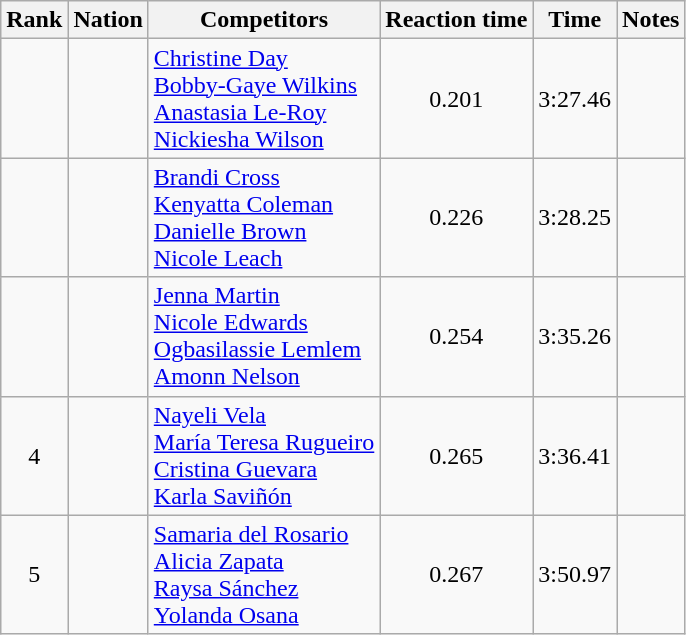<table class="wikitable sortable" style="text-align:center">
<tr>
<th>Rank</th>
<th>Nation</th>
<th>Competitors</th>
<th>Reaction time</th>
<th>Time</th>
<th>Notes</th>
</tr>
<tr>
<td align=center></td>
<td align=left></td>
<td align=left><a href='#'>Christine Day</a><br><a href='#'>Bobby-Gaye Wilkins</a><br><a href='#'>Anastasia Le-Roy</a><br><a href='#'>Nickiesha Wilson</a></td>
<td>0.201</td>
<td>3:27.46</td>
<td></td>
</tr>
<tr>
<td align=center></td>
<td align=left></td>
<td align=left><a href='#'>Brandi Cross</a><br><a href='#'>Kenyatta Coleman</a><br><a href='#'>Danielle Brown</a><br><a href='#'>Nicole Leach</a></td>
<td>0.226</td>
<td>3:28.25</td>
<td></td>
</tr>
<tr>
<td align=center></td>
<td align=left></td>
<td align=left><a href='#'>Jenna Martin</a><br><a href='#'>Nicole Edwards</a><br><a href='#'>Ogbasilassie Lemlem</a><br><a href='#'>Amonn Nelson</a></td>
<td>0.254</td>
<td>3:35.26</td>
<td></td>
</tr>
<tr>
<td align=center>4</td>
<td align=left></td>
<td align=left><a href='#'>Nayeli Vela</a><br><a href='#'>María Teresa Rugueiro</a><br><a href='#'>Cristina Guevara</a><br><a href='#'>Karla Saviñón</a></td>
<td>0.265</td>
<td>3:36.41</td>
<td></td>
</tr>
<tr>
<td align=center>5</td>
<td align=left></td>
<td align=left><a href='#'>Samaria del Rosario</a><br><a href='#'>Alicia Zapata</a><br><a href='#'>Raysa Sánchez</a><br><a href='#'>Yolanda Osana</a></td>
<td>0.267</td>
<td>3:50.97</td>
<td></td>
</tr>
</table>
